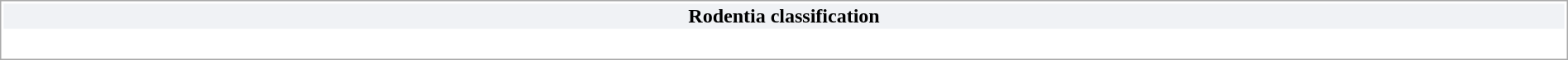<table class="collapsible collapsed" style="width:100%; border:solid 1px #aaa">
<tr>
<th style="background:#F0F2F5">Rodentia classification</th>
</tr>
<tr>
<td><br></td>
</tr>
</table>
